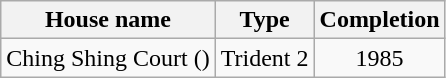<table class="wikitable" style="text-align: center;">
<tr>
<th>House name</th>
<th>Type</th>
<th>Completion</th>
</tr>
<tr>
<td>Ching Shing Court ()</td>
<td>Trident 2</td>
<td>1985</td>
</tr>
</table>
